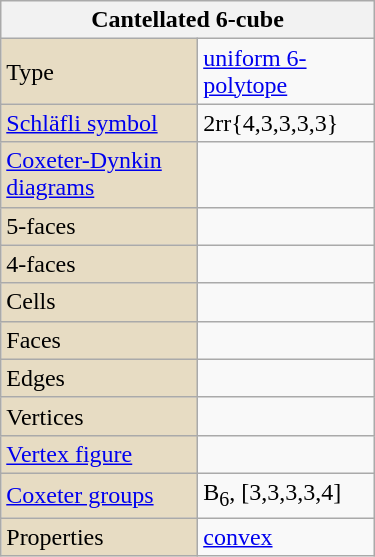<table class="wikitable" align="right" style="margin-left:10px" width="250">
<tr>
<th bgcolor=#e7dcc3 colspan=2>Cantellated 6-cube</th>
</tr>
<tr>
<td bgcolor=#e7dcc3>Type</td>
<td><a href='#'>uniform 6-polytope</a></td>
</tr>
<tr>
<td bgcolor=#e7dcc3><a href='#'>Schläfli symbol</a></td>
<td>2rr{4,3,3,3,3}<br></td>
</tr>
<tr>
<td bgcolor=#e7dcc3><a href='#'>Coxeter-Dynkin diagrams</a></td>
<td><br></td>
</tr>
<tr>
<td bgcolor=#e7dcc3>5-faces</td>
<td></td>
</tr>
<tr>
<td bgcolor=#e7dcc3>4-faces</td>
<td></td>
</tr>
<tr>
<td bgcolor=#e7dcc3>Cells</td>
<td></td>
</tr>
<tr>
<td bgcolor=#e7dcc3>Faces</td>
<td></td>
</tr>
<tr>
<td bgcolor=#e7dcc3>Edges</td>
<td></td>
</tr>
<tr>
<td bgcolor=#e7dcc3>Vertices</td>
<td></td>
</tr>
<tr>
<td bgcolor=#e7dcc3><a href='#'>Vertex figure</a></td>
<td></td>
</tr>
<tr>
<td bgcolor=#e7dcc3><a href='#'>Coxeter groups</a></td>
<td>B<sub>6</sub>, [3,3,3,3,4]</td>
</tr>
<tr>
<td bgcolor=#e7dcc3>Properties</td>
<td><a href='#'>convex</a></td>
</tr>
</table>
